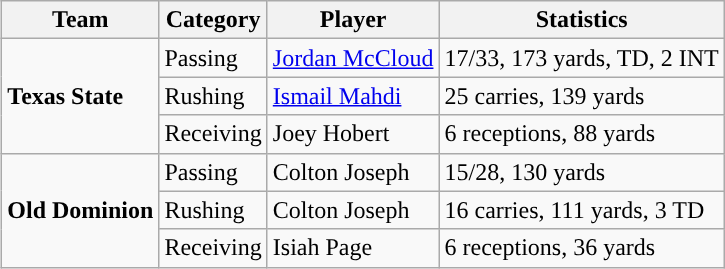<table class="wikitable" style="float: right;">
<tr>
<th>Team</th>
<th>Category</th>
<th>Player</th>
<th>Statistics</th>
</tr>
<tr>
<td rowspan=3><strong>Texas State</strong></td>
<td>Passing</td>
<td><a href='#'>Jordan McCloud</a></td>
<td>17/33, 173 yards, TD, 2 INT</td>
</tr>
<tr>
<td>Rushing</td>
<td><a href='#'>Ismail Mahdi</a></td>
<td>25 carries, 139 yards</td>
</tr>
<tr>
<td>Receiving</td>
<td>Joey Hobert</td>
<td>6 receptions, 88 yards</td>
</tr>
<tr>
<td rowspan=3><strong>Old Dominion</strong></td>
<td>Passing</td>
<td>Colton Joseph</td>
<td>15/28, 130 yards</td>
</tr>
<tr>
<td>Rushing</td>
<td>Colton Joseph</td>
<td>16 carries, 111 yards, 3 TD</td>
</tr>
<tr>
<td>Receiving</td>
<td>Isiah Page</td>
<td>6 receptions, 36 yards</td>
</tr>
</table>
